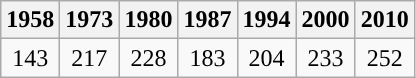<table class="wikitable sortable" style="text-align:center;">
<tr>
<th>1958 </th>
<th>1973 </th>
<th>1980 </th>
<th>1987 </th>
<th>1994 </th>
<th>2000</th>
<th>2010 </th>
</tr>
<tr>
<td>143</td>
<td>217</td>
<td>228</td>
<td>183</td>
<td>204</td>
<td>233</td>
<td>252</td>
</tr>
</table>
